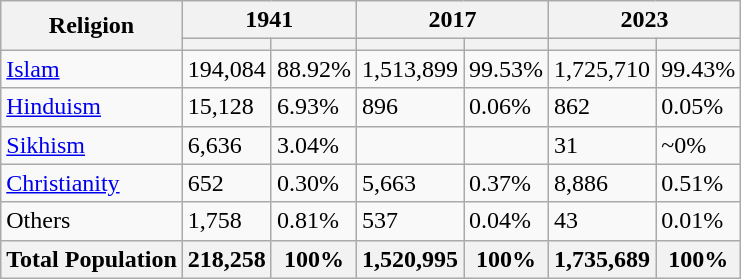<table class="wikitable sortable">
<tr>
<th rowspan="2">Religion</th>
<th colspan="2">1941</th>
<th colspan="2">2017</th>
<th colspan="2">2023</th>
</tr>
<tr>
<th></th>
<th></th>
<th></th>
<th></th>
<th></th>
<th></th>
</tr>
<tr>
<td><a href='#'>Islam</a> </td>
<td>194,084</td>
<td>88.92%</td>
<td>1,513,899</td>
<td>99.53%</td>
<td>1,725,710</td>
<td>99.43%</td>
</tr>
<tr>
<td><a href='#'>Hinduism</a> </td>
<td>15,128</td>
<td>6.93%</td>
<td>896</td>
<td>0.06%</td>
<td>862</td>
<td>0.05%</td>
</tr>
<tr>
<td><a href='#'>Sikhism</a> </td>
<td>6,636</td>
<td>3.04%</td>
<td></td>
<td></td>
<td>31</td>
<td>~0%</td>
</tr>
<tr>
<td><a href='#'>Christianity</a> </td>
<td>652</td>
<td>0.30%</td>
<td>5,663</td>
<td>0.37%</td>
<td>8,886</td>
<td>0.51%</td>
</tr>
<tr>
<td>Others</td>
<td>1,758</td>
<td>0.81%</td>
<td>537</td>
<td>0.04%</td>
<td>43</td>
<td>0.01%</td>
</tr>
<tr>
<th>Total Population</th>
<th>218,258</th>
<th>100%</th>
<th>1,520,995</th>
<th>100%</th>
<th>1,735,689</th>
<th>100%</th>
</tr>
</table>
